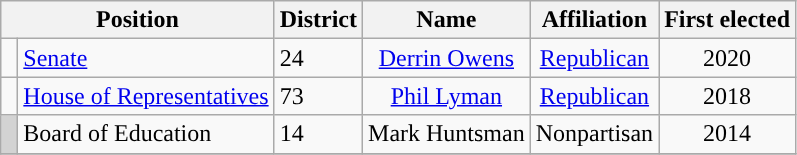<table class="wikitable">
<tr>
<th colspan="2" style="text-align:center; vertical-align:bottom;">Position</th>
<th>District</th>
<th style="text-align:center;">Name</th>
<th valign="bottom">Affiliation</th>
<th style="vertical-align:bottom; text-align:center;">First elected</th>
</tr>
<tr>
<td style="background-color:"> </td>
<td><a href='#'>Senate</a></td>
<td>24</td>
<td style="text-align:center;"><a href='#'>Derrin Owens</a></td>
<td style="text-align:center;"><a href='#'>Republican</a></td>
<td style="text-align:center;">2020</td>
</tr>
<tr>
<td style="background-color:"> </td>
<td><a href='#'>House of Representatives</a></td>
<td>73</td>
<td style="text-align:center;"><a href='#'>Phil Lyman</a></td>
<td style="text-align:center;"><a href='#'>Republican</a></td>
<td style="text-align:center;">2018</td>
</tr>
<tr>
<td style="background-color:lightgrey"> </td>
<td>Board of Education</td>
<td>14</td>
<td style="text-align:center;">Mark Huntsman</td>
<td style="text-align:center;">Nonpartisan</td>
<td style="text-align:center;">2014</td>
</tr>
<tr>
</tr>
</table>
